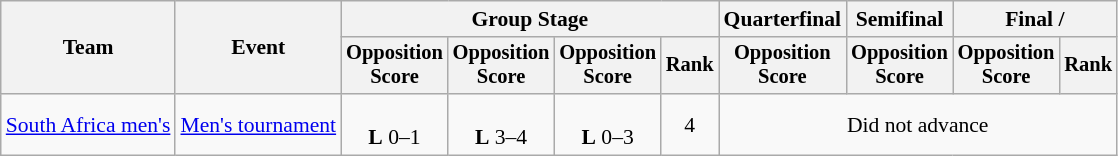<table class="wikitable" style="font-size:90%">
<tr>
<th rowspan=2>Team</th>
<th rowspan=2>Event</th>
<th colspan=4>Group Stage</th>
<th>Quarterfinal</th>
<th>Semifinal</th>
<th colspan=2>Final / </th>
</tr>
<tr style="font-size:95%">
<th>Opposition<br>Score</th>
<th>Opposition<br>Score</th>
<th>Opposition<br>Score</th>
<th>Rank</th>
<th>Opposition<br>Score</th>
<th>Opposition<br>Score</th>
<th>Opposition<br>Score</th>
<th>Rank</th>
</tr>
<tr align=center>
<td align=left><a href='#'>South Africa men's</a></td>
<td align=left><a href='#'>Men's tournament</a></td>
<td><br><strong>L</strong> 0–1</td>
<td><br><strong>L</strong> 3–4</td>
<td><br><strong>L</strong> 0–3</td>
<td>4</td>
<td colspan=4>Did not advance</td>
</tr>
</table>
